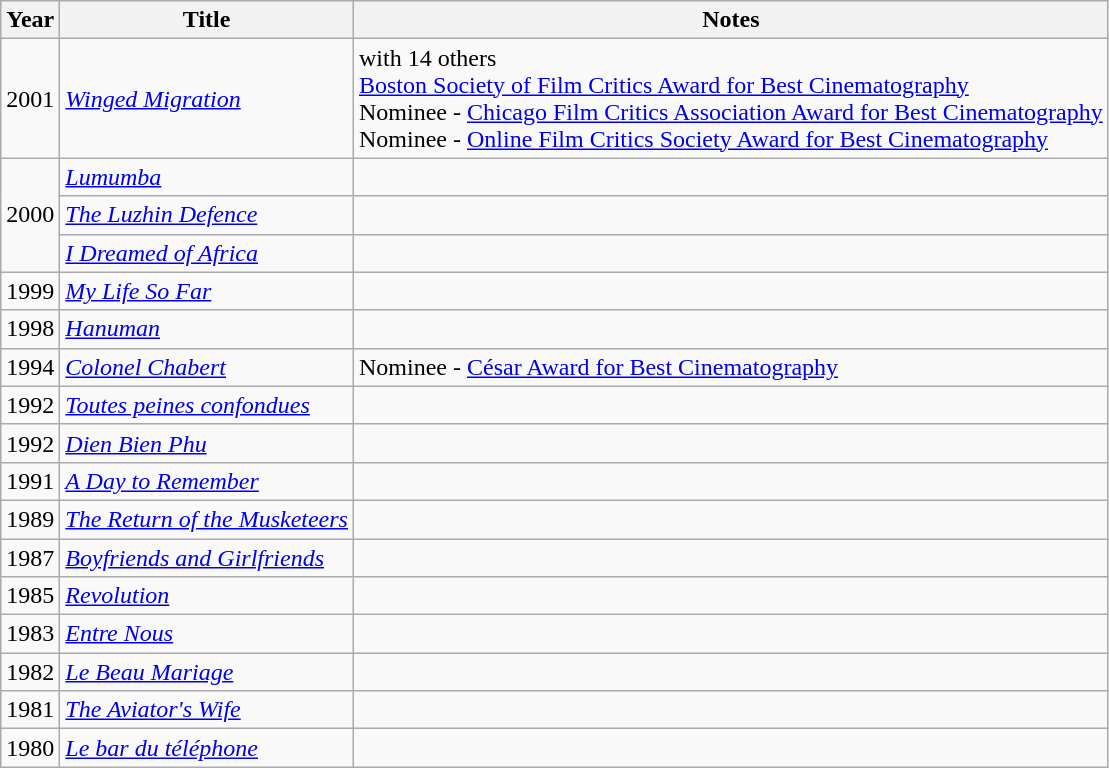<table class="wikitable sortable">
<tr>
<th>Year</th>
<th>Title</th>
<th class="unsortable">Notes</th>
</tr>
<tr>
<td>2001</td>
<td><em><a href='#'>Winged Migration</a></em></td>
<td>with 14 others<br><a href='#'>Boston Society of Film Critics Award for Best Cinematography</a><br>Nominee - <a href='#'>Chicago Film Critics Association Award for Best Cinematography</a><br>Nominee - <a href='#'>Online Film Critics Society Award for Best Cinematography</a></td>
</tr>
<tr>
<td rowspan="3">2000</td>
<td><em><a href='#'>Lumumba</a></em></td>
<td></td>
</tr>
<tr>
<td><em><a href='#'>The Luzhin Defence</a></em></td>
<td></td>
</tr>
<tr>
<td><em><a href='#'>I Dreamed of Africa</a></em></td>
<td></td>
</tr>
<tr>
<td>1999</td>
<td><em><a href='#'>My Life So Far</a></em></td>
<td></td>
</tr>
<tr>
<td>1998</td>
<td><em><a href='#'>Hanuman</a></em></td>
<td></td>
</tr>
<tr>
<td>1994</td>
<td><em><a href='#'>Colonel Chabert</a></em></td>
<td>Nominee - <a href='#'>César Award for Best Cinematography</a></td>
</tr>
<tr>
<td>1992</td>
<td><em><a href='#'>Toutes peines confondues</a></em></td>
<td></td>
</tr>
<tr>
<td>1992</td>
<td><em><a href='#'>Dien Bien Phu</a></em></td>
<td></td>
</tr>
<tr>
<td>1991</td>
<td><em><a href='#'>A Day to Remember</a></em></td>
<td></td>
</tr>
<tr>
<td>1989</td>
<td><em><a href='#'>The Return of the Musketeers</a></em></td>
<td></td>
</tr>
<tr>
<td>1987</td>
<td><em><a href='#'>Boyfriends and Girlfriends</a></em></td>
<td></td>
</tr>
<tr>
<td>1985</td>
<td><em><a href='#'>Revolution</a></em></td>
<td></td>
</tr>
<tr>
<td>1983</td>
<td><em><a href='#'>Entre Nous</a></em></td>
<td></td>
</tr>
<tr>
<td>1982</td>
<td><em><a href='#'>Le Beau Mariage</a></em></td>
<td></td>
</tr>
<tr>
<td>1981</td>
<td><em><a href='#'>The Aviator's Wife</a></em></td>
<td></td>
</tr>
<tr>
<td>1980</td>
<td><em><a href='#'>Le bar du téléphone</a></em></td>
<td></td>
</tr>
</table>
